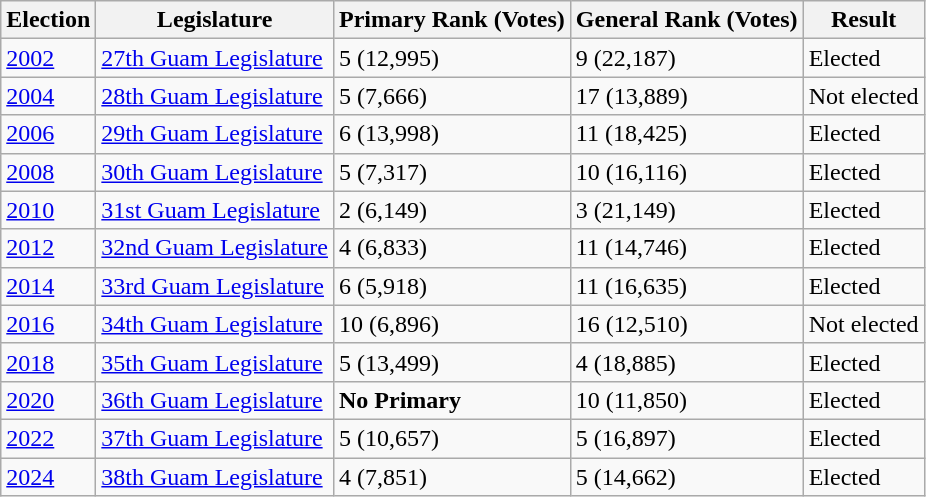<table class="wikitable sortable" id="elections">
<tr style="vertical-align:bottom;">
<th>Election</th>
<th>Legislature</th>
<th>Primary Rank (Votes)</th>
<th>General Rank (Votes)</th>
<th>Result</th>
</tr>
<tr>
<td><a href='#'>2002</a></td>
<td><a href='#'>27th Guam Legislature</a></td>
<td>5 (12,995)</td>
<td>9 (22,187)</td>
<td>Elected</td>
</tr>
<tr>
<td><a href='#'>2004</a></td>
<td><a href='#'>28th Guam Legislature</a></td>
<td>5 (7,666)</td>
<td>17 (13,889)</td>
<td>Not elected</td>
</tr>
<tr>
<td><a href='#'>2006</a></td>
<td><a href='#'>29th Guam Legislature</a></td>
<td>6 (13,998)</td>
<td>11 (18,425)</td>
<td>Elected</td>
</tr>
<tr>
<td><a href='#'>2008</a></td>
<td><a href='#'>30th Guam Legislature</a></td>
<td>5 (7,317)</td>
<td>10 (16,116)</td>
<td>Elected</td>
</tr>
<tr>
<td><a href='#'>2010</a></td>
<td><a href='#'>31st Guam Legislature</a></td>
<td>2 (6,149)</td>
<td>3 (21,149)</td>
<td>Elected</td>
</tr>
<tr>
<td><a href='#'>2012</a></td>
<td><a href='#'>32nd Guam Legislature</a></td>
<td>4 (6,833)</td>
<td>11 (14,746)</td>
<td>Elected</td>
</tr>
<tr>
<td><a href='#'>2014</a></td>
<td><a href='#'>33rd Guam Legislature</a></td>
<td>6 (5,918)</td>
<td>11 (16,635)</td>
<td>Elected</td>
</tr>
<tr>
<td><a href='#'>2016</a></td>
<td><a href='#'>34th Guam Legislature</a></td>
<td>10 (6,896)</td>
<td>16 (12,510)</td>
<td>Not elected</td>
</tr>
<tr>
<td><a href='#'>2018</a></td>
<td><a href='#'>35th Guam Legislature</a></td>
<td>5 (13,499)</td>
<td>4 (18,885)</td>
<td>Elected</td>
</tr>
<tr>
<td><a href='#'>2020</a></td>
<td><a href='#'>36th Guam Legislature</a></td>
<td><strong>No Primary</strong></td>
<td>10 (11,850)</td>
<td>Elected</td>
</tr>
<tr>
<td><a href='#'>2022</a></td>
<td><a href='#'>37th Guam Legislature</a></td>
<td>5 (10,657)</td>
<td>5 (16,897)</td>
<td>Elected</td>
</tr>
<tr>
<td><a href='#'>2024</a></td>
<td><a href='#'>38th Guam Legislature</a></td>
<td>4 (7,851)</td>
<td>5 (14,662)</td>
<td>Elected</td>
</tr>
</table>
